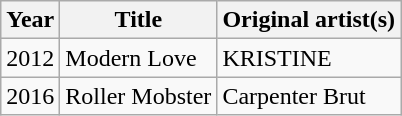<table class="wikitable">
<tr>
<th>Year</th>
<th>Title</th>
<th>Original artist(s)</th>
</tr>
<tr>
<td>2012</td>
<td>Modern Love</td>
<td>KRISTINE</td>
</tr>
<tr>
<td>2016</td>
<td>Roller Mobster</td>
<td>Carpenter Brut</td>
</tr>
</table>
